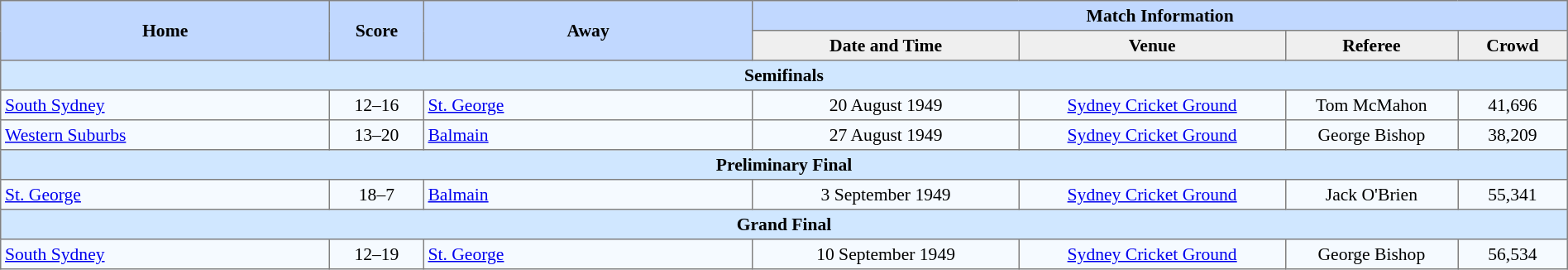<table border=1 style="border-collapse:collapse; font-size:90%; text-align:center;" cellpadding=3 cellspacing=0 width=100%>
<tr bgcolor=#C1D8FF>
<th rowspan=2 width=21%>Home</th>
<th rowspan=2 width=6%>Score</th>
<th rowspan=2 width=21%>Away</th>
<th colspan=6>Match Information</th>
</tr>
<tr bgcolor=#EFEFEF>
<th width=17%>Date and Time</th>
<th width=17%>Venue</th>
<th width=11%>Referee</th>
<th width=7%>Crowd</th>
</tr>
<tr bgcolor="#D0E7FF">
<td colspan=7><strong>Semifinals</strong></td>
</tr>
<tr bgcolor=#F5FAFF>
<td align=left> <a href='#'>South Sydney</a></td>
<td>12–16</td>
<td align=left> <a href='#'>St. George</a></td>
<td>20 August 1949</td>
<td><a href='#'>Sydney Cricket Ground</a></td>
<td>Tom McMahon</td>
<td>41,696</td>
</tr>
<tr bgcolor=#F5FAFF>
<td align=left> <a href='#'>Western Suburbs</a></td>
<td>13–20</td>
<td align=left> <a href='#'>Balmain</a></td>
<td>27 August 1949</td>
<td><a href='#'>Sydney Cricket Ground</a></td>
<td>George Bishop</td>
<td>38,209</td>
</tr>
<tr bgcolor="#D0E7FF">
<td colspan=7><strong>Preliminary Final</strong></td>
</tr>
<tr bgcolor=#F5FAFF>
<td align=left> <a href='#'>St. George</a></td>
<td>18–7</td>
<td align=left> <a href='#'>Balmain</a></td>
<td>3 September 1949</td>
<td><a href='#'>Sydney Cricket Ground</a></td>
<td>Jack O'Brien</td>
<td>55,341</td>
</tr>
<tr bgcolor="#D0E7FF">
<td colspan=7><strong>Grand Final</strong></td>
</tr>
<tr bgcolor=#F5FAFF>
<td align=left> <a href='#'>South Sydney</a></td>
<td>12–19</td>
<td align=left> <a href='#'>St. George</a></td>
<td>10 September 1949</td>
<td><a href='#'>Sydney Cricket Ground</a></td>
<td>George Bishop</td>
<td>56,534</td>
</tr>
</table>
